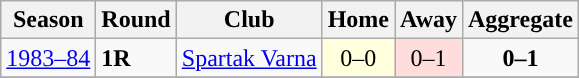<table class="wikitable">
<tr>
<th>Season</th>
<th>Round</th>
<th>Club</th>
<th>Home</th>
<th>Away</th>
<th>Aggregate</th>
</tr>
<tr>
<td><a href='#'>1983–84</a></td>
<td><strong>1R</strong></td>
<td> <a href='#'>Spartak Varna</a></td>
<td style="text-align:center; background:#ffd;">0–0</td>
<td style="text-align:center; background:#fdd;">0–1</td>
<td style="text-align:center;"><strong>0–1</strong></td>
</tr>
<tr>
</tr>
</table>
